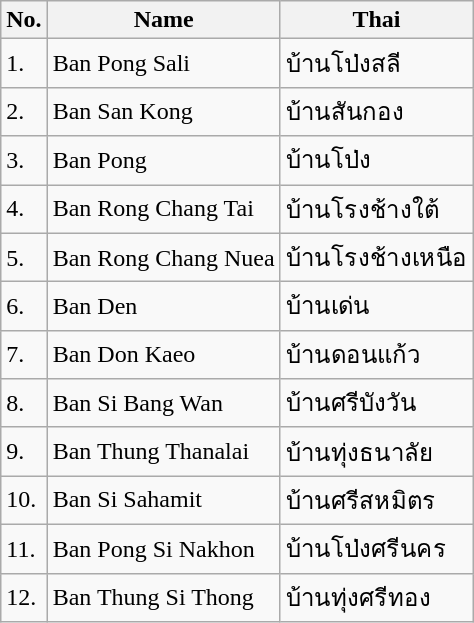<table class="wikitable sortable">
<tr>
<th>No.</th>
<th>Name</th>
<th>Thai</th>
</tr>
<tr>
<td>1.</td>
<td>Ban Pong Sali</td>
<td>บ้านโป่งสลี</td>
</tr>
<tr>
<td>2.</td>
<td>Ban San Kong</td>
<td>บ้านสันกอง</td>
</tr>
<tr>
<td>3.</td>
<td>Ban Pong</td>
<td>บ้านโป่ง</td>
</tr>
<tr>
<td>4.</td>
<td>Ban Rong Chang Tai</td>
<td>บ้านโรงช้างใต้</td>
</tr>
<tr>
<td>5.</td>
<td>Ban Rong Chang Nuea</td>
<td>บ้านโรงช้างเหนือ</td>
</tr>
<tr>
<td>6.</td>
<td>Ban Den</td>
<td>บ้านเด่น</td>
</tr>
<tr>
<td>7.</td>
<td>Ban Don Kaeo</td>
<td>บ้านดอนแก้ว</td>
</tr>
<tr>
<td>8.</td>
<td>Ban Si Bang Wan</td>
<td>บ้านศรีบังวัน</td>
</tr>
<tr>
<td>9.</td>
<td>Ban Thung Thanalai</td>
<td>บ้านทุ่งธนาลัย</td>
</tr>
<tr>
<td>10.</td>
<td>Ban Si Sahamit</td>
<td>บ้านศรีสหมิตร</td>
</tr>
<tr>
<td>11.</td>
<td>Ban Pong Si Nakhon</td>
<td>บ้านโป่งศรีนคร</td>
</tr>
<tr>
<td>12.</td>
<td>Ban Thung Si Thong</td>
<td>บ้านทุ่งศรีทอง</td>
</tr>
</table>
